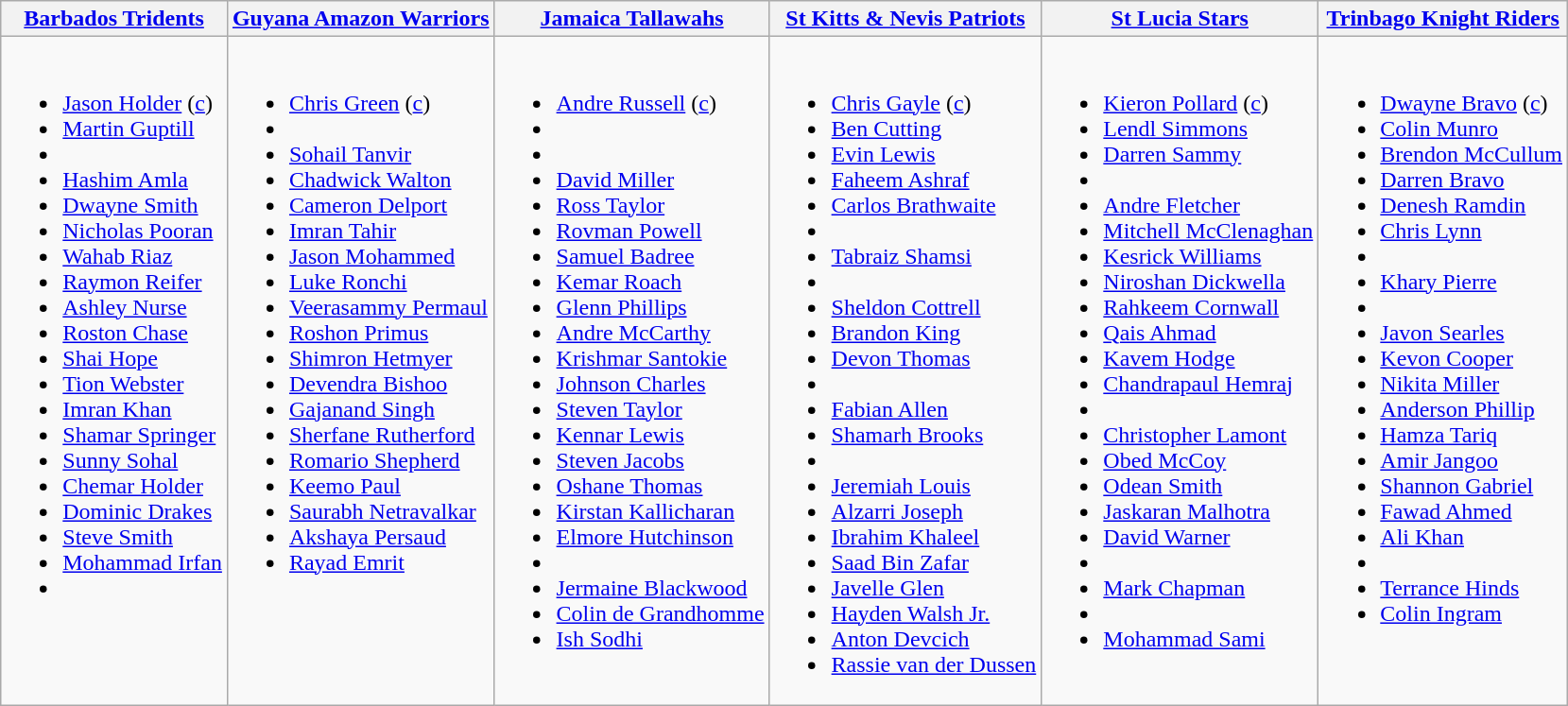<table class="wikitable">
<tr>
<th><a href='#'>Barbados Tridents</a></th>
<th><a href='#'>Guyana Amazon Warriors</a></th>
<th><a href='#'>Jamaica Tallawahs</a></th>
<th><a href='#'>St Kitts & Nevis Patriots</a></th>
<th><a href='#'>St Lucia Stars</a></th>
<th><a href='#'>Trinbago Knight Riders</a></th>
</tr>
<tr style="vertical-align:top">
<td><br><ul><li><a href='#'>Jason Holder</a> (<a href='#'>c</a>)</li><li><a href='#'>Martin Guptill</a></li><li> </li><li><a href='#'>Hashim Amla</a></li><li><a href='#'>Dwayne Smith</a></li><li><a href='#'>Nicholas Pooran</a></li><li><a href='#'>Wahab Riaz</a></li><li><a href='#'>Raymon Reifer</a></li><li><a href='#'>Ashley Nurse</a></li><li><a href='#'>Roston Chase</a></li><li><a href='#'>Shai Hope</a></li><li><a href='#'>Tion Webster</a></li><li><a href='#'>Imran Khan</a></li><li><a href='#'>Shamar Springer</a></li><li><a href='#'>Sunny Sohal</a></li><li><a href='#'>Chemar Holder</a></li><li><a href='#'>Dominic Drakes</a></li><li><a href='#'>Steve Smith</a></li><li><a href='#'>Mohammad Irfan</a></li><li></li></ul></td>
<td><br><ul><li><a href='#'>Chris Green</a> (<a href='#'>c</a>)</li><li></li><li><a href='#'>Sohail Tanvir</a></li><li><a href='#'>Chadwick Walton</a></li><li><a href='#'>Cameron Delport</a></li><li><a href='#'>Imran Tahir</a></li><li><a href='#'>Jason Mohammed</a></li><li><a href='#'>Luke Ronchi</a></li><li><a href='#'>Veerasammy Permaul</a></li><li><a href='#'>Roshon Primus</a></li><li><a href='#'>Shimron Hetmyer</a></li><li><a href='#'>Devendra Bishoo</a></li><li><a href='#'>Gajanand Singh</a></li><li><a href='#'>Sherfane Rutherford</a></li><li><a href='#'>Romario Shepherd</a></li><li><a href='#'>Keemo Paul</a></li><li><a href='#'>Saurabh Netravalkar</a></li><li><a href='#'>Akshaya Persaud</a></li><li><a href='#'>Rayad Emrit</a></li></ul></td>
<td><br><ul><li><a href='#'>Andre Russell</a> (<a href='#'>c</a>)</li><li></li><li></li><li><a href='#'>David Miller</a></li><li><a href='#'>Ross Taylor</a></li><li><a href='#'>Rovman Powell</a></li><li><a href='#'>Samuel Badree</a></li><li><a href='#'>Kemar Roach</a></li><li><a href='#'>Glenn Phillips</a></li><li><a href='#'>Andre McCarthy</a></li><li><a href='#'>Krishmar Santokie</a></li><li><a href='#'>Johnson Charles</a></li><li><a href='#'>Steven Taylor</a></li><li><a href='#'>Kennar Lewis</a></li><li><a href='#'>Steven Jacobs</a></li><li><a href='#'>Oshane Thomas</a></li><li><a href='#'>Kirstan Kallicharan</a></li><li><a href='#'>Elmore Hutchinson</a></li><li></li><li><a href='#'>Jermaine Blackwood</a></li><li><a href='#'>Colin de Grandhomme</a></li><li><a href='#'>Ish Sodhi</a></li></ul></td>
<td><br><ul><li><a href='#'>Chris Gayle</a> (<a href='#'>c</a>)</li><li><a href='#'>Ben Cutting</a></li><li><a href='#'>Evin Lewis</a></li><li><a href='#'>Faheem Ashraf</a></li><li><a href='#'>Carlos Brathwaite</a></li><li></li><li><a href='#'>Tabraiz Shamsi</a></li><li></li><li><a href='#'>Sheldon Cottrell</a></li><li><a href='#'>Brandon King</a></li><li><a href='#'>Devon Thomas</a></li><li></li><li><a href='#'>Fabian Allen</a></li><li><a href='#'>Shamarh Brooks</a></li><li></li><li><a href='#'>Jeremiah Louis</a></li><li><a href='#'>Alzarri Joseph</a></li><li><a href='#'>Ibrahim Khaleel</a></li><li><a href='#'>Saad Bin Zafar</a></li><li><a href='#'>Javelle Glen</a></li><li><a href='#'>Hayden Walsh Jr.</a></li><li><a href='#'>Anton Devcich</a></li><li><a href='#'>Rassie van der Dussen</a></li></ul></td>
<td><br><ul><li><a href='#'>Kieron Pollard</a> (<a href='#'>c</a>)</li><li><a href='#'>Lendl Simmons</a></li><li><a href='#'>Darren Sammy</a></li><li></li><li><a href='#'>Andre Fletcher</a></li><li><a href='#'>Mitchell McClenaghan</a></li><li><a href='#'>Kesrick Williams</a></li><li><a href='#'>Niroshan Dickwella</a></li><li><a href='#'>Rahkeem Cornwall</a></li><li><a href='#'>Qais Ahmad</a></li><li><a href='#'>Kavem Hodge</a></li><li><a href='#'>Chandrapaul Hemraj</a></li><li></li><li><a href='#'>Christopher Lamont</a></li><li><a href='#'>Obed McCoy</a></li><li><a href='#'>Odean Smith</a></li><li><a href='#'>Jaskaran Malhotra</a></li><li><a href='#'>David Warner</a></li><li></li><li><a href='#'>Mark Chapman</a></li><li></li><li><a href='#'>Mohammad Sami</a></li></ul></td>
<td><br><ul><li><a href='#'>Dwayne Bravo</a> (<a href='#'>c</a>)</li><li><a href='#'>Colin Munro</a></li><li><a href='#'>Brendon McCullum</a></li><li><a href='#'>Darren Bravo</a></li><li><a href='#'>Denesh Ramdin</a></li><li><a href='#'>Chris Lynn</a></li><li></li><li><a href='#'>Khary Pierre</a></li><li></li><li><a href='#'>Javon Searles</a></li><li><a href='#'>Kevon Cooper</a></li><li><a href='#'>Nikita Miller</a></li><li><a href='#'>Anderson Phillip</a></li><li><a href='#'>Hamza Tariq</a></li><li><a href='#'>Amir Jangoo</a></li><li><a href='#'>Shannon Gabriel</a></li><li><a href='#'>Fawad Ahmed</a></li><li><a href='#'>Ali Khan</a></li><li></li><li><a href='#'>Terrance Hinds</a></li><li><a href='#'>Colin Ingram</a></li></ul></td>
</tr>
</table>
